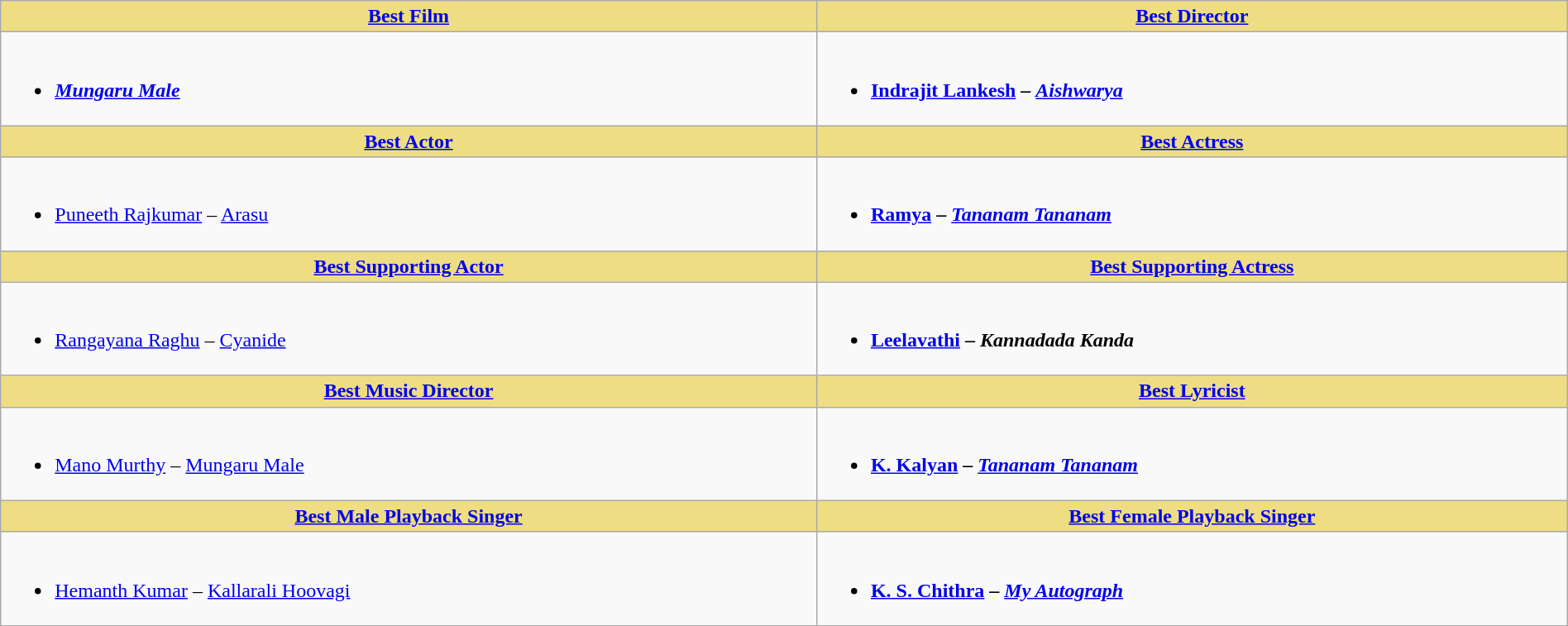<table class="wikitable" width =100% |>
<tr>
<th ! style="background:#eedd82; text-align:center;"><a href='#'>Best Film</a></th>
<th ! style="background:#eedd82; text-align:center;"><a href='#'>Best Director</a></th>
</tr>
<tr>
<td valign="top"><br><ul><li><strong><em><a href='#'>Mungaru Male</a></em></strong></li></ul></td>
<td valign="top"><br><ul><li><strong><a href='#'>Indrajit Lankesh</a> – <em><a href='#'>Aishwarya</a><strong><em></li></ul></td>
</tr>
<tr>
<th ! style="background:#eedd82; text-align:center;"><a href='#'>Best Actor</a></th>
<th ! style="background:#eedd82; text-align:center;"><a href='#'>Best Actress</a></th>
</tr>
<tr>
<td><br><ul><li></strong><a href='#'>Puneeth Rajkumar</a> – </em><a href='#'>Arasu</a></em></strong></li></ul></td>
<td><br><ul><li><strong><a href='#'>Ramya</a> – <em><a href='#'>Tananam Tananam</a><strong><em></li></ul></td>
</tr>
<tr>
<th ! style="background:#eedd82; text-align:center;"><a href='#'>Best Supporting Actor</a></th>
<th ! style="background:#eedd82; text-align:center;"><a href='#'>Best Supporting Actress</a></th>
</tr>
<tr>
<td><br><ul><li></strong><a href='#'>Rangayana Raghu</a> – </em><a href='#'>Cyanide</a></em></strong></li></ul></td>
<td><br><ul><li><strong><a href='#'>Leelavathi</a> – <em>Kannadada Kanda<strong><em></li></ul></td>
</tr>
<tr>
<th ! style="background:#eedd82; text-align:center;"><a href='#'>Best Music Director</a></th>
<th ! style="background:#eedd82; text-align:center;"><a href='#'>Best Lyricist</a></th>
</tr>
<tr>
<td><br><ul><li></strong><a href='#'>Mano Murthy</a> – </em><a href='#'>Mungaru Male</a></em></strong></li></ul></td>
<td><br><ul><li><strong><a href='#'>K. Kalyan</a> – <em><a href='#'>Tananam Tananam</a><strong><em></li></ul></td>
</tr>
<tr>
<th ! style="background:#eedd82; text-align:center;"><a href='#'>Best Male Playback Singer</a></th>
<th ! style="background:#eedd82; text-align:center;"><a href='#'>Best Female Playback Singer</a></th>
</tr>
<tr>
<td><br><ul><li></strong><a href='#'>Hemanth Kumar</a> – </em><a href='#'>Kallarali Hoovagi</a></em></strong></li></ul></td>
<td><br><ul><li><strong><a href='#'>K. S. Chithra</a> – <em><a href='#'>My Autograph</a><strong><em></li></ul></td>
</tr>
</table>
